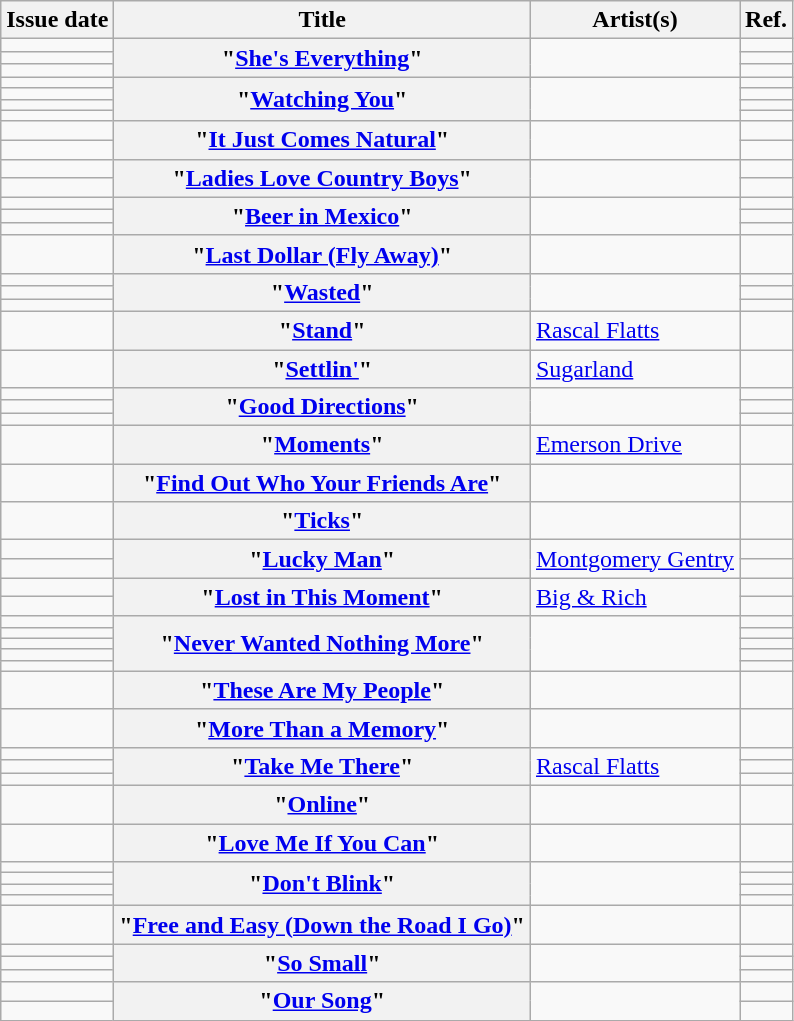<table class="wikitable sortable plainrowheaders">
<tr>
<th scope=col>Issue date</th>
<th scope=col>Title</th>
<th scope=col>Artist(s)</th>
<th scope=col class=unsortable>Ref.</th>
</tr>
<tr>
<td></td>
<th scope="row"  rowspan="3">"<a href='#'>She's Everything</a>"</th>
<td rowspan="3"></td>
<td align=center></td>
</tr>
<tr>
<td></td>
<td align=center></td>
</tr>
<tr>
<td></td>
<td align=center></td>
</tr>
<tr>
<td></td>
<th scope="row"  rowspan="4">"<a href='#'>Watching You</a>"</th>
<td rowspan="4"></td>
<td align=center></td>
</tr>
<tr>
<td></td>
<td align=center></td>
</tr>
<tr>
<td></td>
<td align=center></td>
</tr>
<tr>
<td></td>
<td align=center></td>
</tr>
<tr>
<td></td>
<th scope="row"  rowspan="2">"<a href='#'>It Just Comes Natural</a>"</th>
<td rowspan="2"></td>
<td align=center></td>
</tr>
<tr>
<td></td>
<td align=center></td>
</tr>
<tr>
<td></td>
<th scope="row"  rowspan="2">"<a href='#'>Ladies Love Country Boys</a>"</th>
<td rowspan="2"></td>
<td align=center></td>
</tr>
<tr>
<td></td>
<td align=center></td>
</tr>
<tr>
<td></td>
<th scope="row" rowspan="3">"<a href='#'>Beer in Mexico</a>"</th>
<td rowspan="3"></td>
<td align=center></td>
</tr>
<tr>
<td></td>
<td align=center></td>
</tr>
<tr>
<td></td>
<td align=center></td>
</tr>
<tr>
<td></td>
<th scope="row">"<a href='#'>Last Dollar (Fly Away)</a>"</th>
<td></td>
<td align=center></td>
</tr>
<tr>
<td></td>
<th scope="row"  rowspan="3">"<a href='#'>Wasted</a>"</th>
<td rowspan="3"></td>
<td align=center></td>
</tr>
<tr>
<td></td>
<td align=center></td>
</tr>
<tr>
<td></td>
<td align=center></td>
</tr>
<tr>
<td></td>
<th scope="row">"<a href='#'>Stand</a>"</th>
<td><a href='#'>Rascal Flatts</a></td>
<td align=center></td>
</tr>
<tr>
<td></td>
<th scope="row">"<a href='#'>Settlin'</a>"</th>
<td><a href='#'>Sugarland</a></td>
<td align=center></td>
</tr>
<tr>
<td></td>
<th scope="row"  rowspan=3>"<a href='#'>Good Directions</a>"</th>
<td rowspan=3></td>
<td align=center></td>
</tr>
<tr>
<td></td>
<td align=center></td>
</tr>
<tr>
<td></td>
<td align=center></td>
</tr>
<tr>
<td></td>
<th scope="row">"<a href='#'>Moments</a>"</th>
<td><a href='#'>Emerson Drive</a></td>
<td align=center></td>
</tr>
<tr>
<td></td>
<th scope="row">"<a href='#'>Find Out Who Your Friends Are</a>"</th>
<td></td>
<td align=center></td>
</tr>
<tr>
<td></td>
<th scope="row">"<a href='#'>Ticks</a>"</th>
<td></td>
<td align=center></td>
</tr>
<tr>
<td></td>
<th scope="row"  rowspan=2>"<a href='#'>Lucky Man</a>"</th>
<td rowspan=2><a href='#'>Montgomery Gentry</a></td>
<td align=center></td>
</tr>
<tr>
<td></td>
<td align=center></td>
</tr>
<tr>
<td></td>
<th scope="row"  rowspan=2>"<a href='#'>Lost in This Moment</a>"</th>
<td rowspan=2><a href='#'>Big & Rich</a></td>
<td align=center></td>
</tr>
<tr>
<td></td>
<td align=center></td>
</tr>
<tr>
<td></td>
<th scope="row"  rowspan=5>"<a href='#'>Never Wanted Nothing More</a>"</th>
<td rowspan=5></td>
<td align=center></td>
</tr>
<tr>
<td></td>
<td align=center></td>
</tr>
<tr>
<td></td>
<td align=center></td>
</tr>
<tr>
<td></td>
<td align=center></td>
</tr>
<tr>
<td></td>
<td align=center></td>
</tr>
<tr>
<td></td>
<th scope="row">"<a href='#'>These Are My People</a>"</th>
<td></td>
<td align=center></td>
</tr>
<tr>
<td></td>
<th scope="row">"<a href='#'>More Than a Memory</a>"</th>
<td></td>
<td align=center></td>
</tr>
<tr>
<td></td>
<th scope="row"  rowspan=3>"<a href='#'>Take Me There</a>"</th>
<td rowspan=3><a href='#'>Rascal Flatts</a></td>
<td align=center></td>
</tr>
<tr>
<td></td>
<td align=center></td>
</tr>
<tr>
<td></td>
<td align=center></td>
</tr>
<tr>
<td></td>
<th scope="row">"<a href='#'>Online</a>"</th>
<td></td>
<td align=center></td>
</tr>
<tr>
<td></td>
<th scope="row">"<a href='#'>Love Me If You Can</a>"</th>
<td></td>
<td align=center></td>
</tr>
<tr>
<td></td>
<th scope="row"  rowspan=4>"<a href='#'>Don't Blink</a>"</th>
<td rowspan=4></td>
<td align=center></td>
</tr>
<tr>
<td></td>
<td align=center></td>
</tr>
<tr>
<td></td>
<td align=center></td>
</tr>
<tr>
<td></td>
<td align=center></td>
</tr>
<tr>
<td></td>
<th scope="row">"<a href='#'>Free and Easy (Down the Road I Go)</a>"</th>
<td></td>
<td align=center></td>
</tr>
<tr>
<td></td>
<th scope="row"  rowspan=3>"<a href='#'>So Small</a>"</th>
<td rowspan=3></td>
<td align=center></td>
</tr>
<tr>
<td></td>
<td align=center></td>
</tr>
<tr>
<td></td>
<td align=center></td>
</tr>
<tr>
<td></td>
<th scope="row"  rowspan="2">"<a href='#'>Our Song</a>"</th>
<td rowspan="2"></td>
<td align=center></td>
</tr>
<tr>
<td></td>
<td align=center></td>
</tr>
</table>
